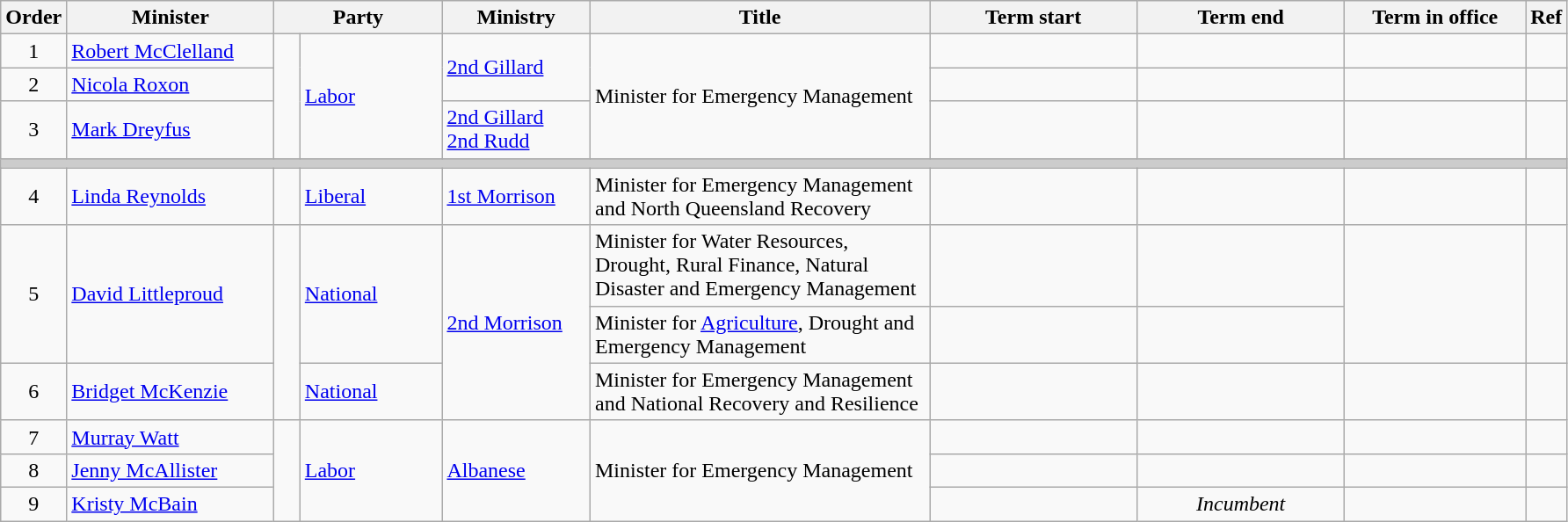<table class="wikitable">
<tr>
<th width=5>Order</th>
<th width=150>Minister</th>
<th width=120 colspan=2>Party</th>
<th width=105>Ministry</th>
<th width=250>Title</th>
<th width=150>Term start</th>
<th width=150>Term end</th>
<th width=130>Term in office</th>
<th width=5>Ref</th>
</tr>
<tr>
<td align=center>1</td>
<td><a href='#'>Robert McClelland</a></td>
<td rowspan=3 > </td>
<td rowspan=3><a href='#'>Labor</a></td>
<td rowspan=2><a href='#'>2nd Gillard</a></td>
<td rowspan=3>Minister for Emergency Management</td>
<td align=center></td>
<td align=center></td>
<td align=right></td>
<td align=center></td>
</tr>
<tr>
<td align=center>2</td>
<td><a href='#'>Nicola Roxon</a></td>
<td align=center></td>
<td align=center></td>
<td align=right></td>
<td align=center></td>
</tr>
<tr>
<td align=center>3</td>
<td><a href='#'>Mark Dreyfus</a></td>
<td><a href='#'>2nd Gillard</a><br><a href='#'>2nd Rudd</a></td>
<td align=center></td>
<td align=center></td>
<td align=right></td>
<td align=center></td>
</tr>
<tr>
<th colspan=10 style="background: #cccccc;"></th>
</tr>
<tr>
<td align=center>4</td>
<td><a href='#'>Linda Reynolds</a></td>
<td> </td>
<td><a href='#'>Liberal</a></td>
<td><a href='#'>1st Morrison</a></td>
<td>Minister for Emergency Management and North Queensland Recovery</td>
<td align=center></td>
<td align=center></td>
<td align=right></td>
<td align=center></td>
</tr>
<tr>
<td align=center rowspan=2>5</td>
<td rowspan=2><a href='#'>David Littleproud</a></td>
<td rowspan=3 > </td>
<td rowspan=2><a href='#'>National</a> </td>
<td rowspan=3><a href='#'>2nd Morrison</a></td>
<td>Minister for Water Resources, Drought, Rural Finance, Natural Disaster and Emergency Management</td>
<td align=center></td>
<td align=center></td>
<td align=right rowspan=2></td>
<td align=center rowspan=2></td>
</tr>
<tr>
<td>Minister for <a href='#'>Agriculture</a>, Drought and Emergency Management</td>
<td align=center></td>
<td align=center></td>
</tr>
<tr>
<td align=center>6</td>
<td><a href='#'>Bridget McKenzie</a></td>
<td><a href='#'>National</a></td>
<td>Minister for Emergency Management and National Recovery and Resilience</td>
<td align=center></td>
<td align=center></td>
<td align=right></td>
<td align=center></td>
</tr>
<tr>
<td align=center>7</td>
<td><a href='#'>Murray Watt</a></td>
<td rowspan=3 > </td>
<td rowspan=3><a href='#'>Labor</a></td>
<td rowspan=3><a href='#'>Albanese</a></td>
<td rowspan=3>Minister for Emergency Management</td>
<td align=center></td>
<td align=center></td>
<td align=right><strong></strong></td>
<td align=center></td>
</tr>
<tr>
<td align=center>8</td>
<td><a href='#'>Jenny McAllister</a></td>
<td align=center></td>
<td align=center></td>
<td align=right></td>
<td align=center></td>
</tr>
<tr>
<td align=center>9</td>
<td><a href='#'>Kristy McBain</a></td>
<td align=center></td>
<td align=center><em>Incumbent</em></td>
<td align=right></td>
<td align=center></td>
</tr>
</table>
